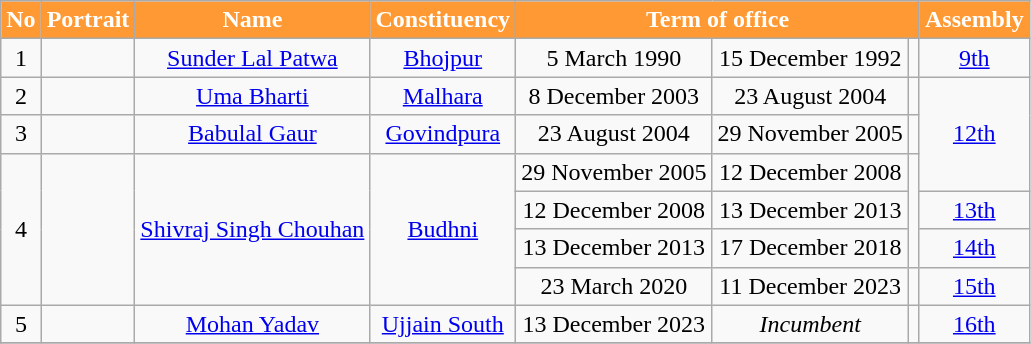<table class="wikitable">
<tr>
<th style="background-color:#FF9933; color:white">No</th>
<th style="background-color:#FF9933; color:white">Portrait</th>
<th style="background-color:#FF9933; color:white">Name</th>
<th style="background-color:#FF9933; color:white">Constituency</th>
<th colspan="3" style="background-color:#FF9933; color:white">Term of office</th>
<th style="background-color:#FF9933; color:white">Assembly</th>
</tr>
<tr style="text-align:center;">
<td>1</td>
<td></td>
<td><a href='#'>Sunder Lal Patwa</a></td>
<td><a href='#'>Bhojpur</a></td>
<td>5 March 1990</td>
<td>15 December 1992</td>
<td></td>
<td><a href='#'>9th</a></td>
</tr>
<tr style="text-align:center;">
<td>2</td>
<td></td>
<td><a href='#'>Uma Bharti</a></td>
<td><a href='#'>Malhara</a></td>
<td>8 December 2003</td>
<td>23 August 2004</td>
<td></td>
<td rowspan="3"><a href='#'>12th</a></td>
</tr>
<tr style="text-align:center;">
<td>3</td>
<td></td>
<td><a href='#'>Babulal Gaur</a></td>
<td><a href='#'>Govindpura</a></td>
<td>23 August 2004</td>
<td>29 November 2005</td>
<td></td>
</tr>
<tr style="text-align:center;">
<td rowspan="4">4</td>
<td rowspan="4"></td>
<td rowspan="4"><a href='#'>Shivraj Singh Chouhan</a></td>
<td rowspan="4"><a href='#'>Budhni</a></td>
<td>29 November 2005</td>
<td>12 December 2008</td>
<td rowspan="3"></td>
</tr>
<tr style="text-align:center;">
<td>12 December 2008</td>
<td>13 December 2013</td>
<td><a href='#'>13th</a></td>
</tr>
<tr style="text-align:center;">
<td>13 December 2013</td>
<td>17 December 2018</td>
<td><a href='#'>14th</a></td>
</tr>
<tr style="text-align:center;">
<td>23 March 2020</td>
<td>11 December 2023</td>
<td></td>
<td><a href='#'>15th</a></td>
</tr>
<tr style="text-align:center;">
<td>5</td>
<td></td>
<td><a href='#'>Mohan Yadav</a></td>
<td><a href='#'>Ujjain South</a></td>
<td>13 December 2023</td>
<td><em>Incumbent</em></td>
<td></td>
<td><a href='#'>16th</a></td>
</tr>
<tr>
</tr>
</table>
